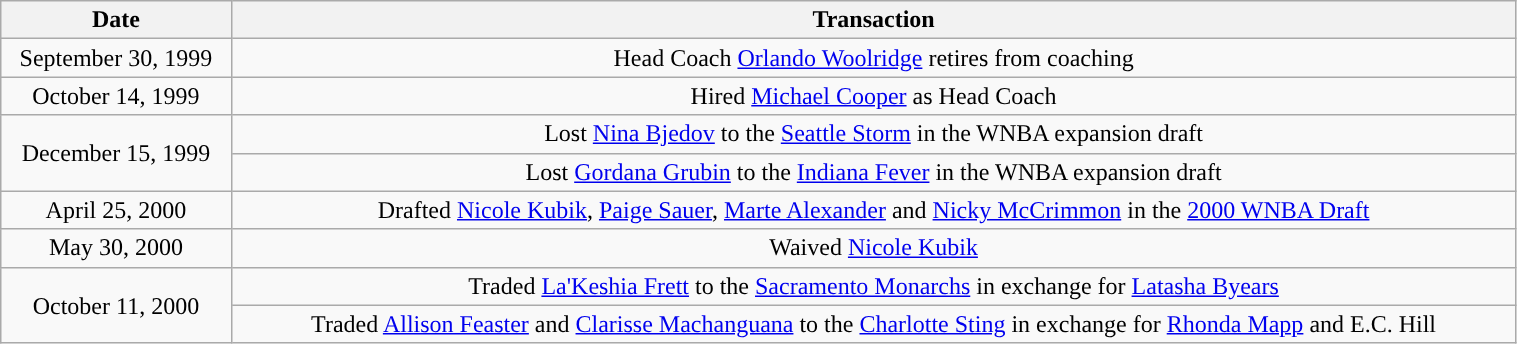<table class="wikitable" style="width:80%; text-align: center;">
<tr>
<th>Date</th>
<th>Transaction</th>
</tr>
<tr>
<td>September 30, 1999</td>
<td>Head Coach <a href='#'>Orlando Woolridge</a> retires from coaching</td>
</tr>
<tr>
<td>October 14, 1999</td>
<td>Hired <a href='#'>Michael Cooper</a> as Head Coach</td>
</tr>
<tr>
<td rowspan="2">December 15, 1999</td>
<td>Lost <a href='#'>Nina Bjedov</a> to the <a href='#'>Seattle Storm</a> in the WNBA expansion draft</td>
</tr>
<tr>
<td>Lost <a href='#'>Gordana Grubin</a> to the <a href='#'>Indiana Fever</a> in the WNBA expansion draft</td>
</tr>
<tr>
<td>April 25, 2000</td>
<td>Drafted <a href='#'>Nicole Kubik</a>, <a href='#'>Paige Sauer</a>, <a href='#'>Marte Alexander</a> and <a href='#'>Nicky McCrimmon</a> in the <a href='#'>2000 WNBA Draft</a></td>
</tr>
<tr>
<td>May 30, 2000</td>
<td>Waived <a href='#'>Nicole Kubik</a></td>
</tr>
<tr>
<td rowspan="2">October 11, 2000</td>
<td>Traded <a href='#'>La'Keshia Frett</a> to the <a href='#'>Sacramento Monarchs</a> in exchange for <a href='#'>Latasha Byears</a></td>
</tr>
<tr>
<td>Traded <a href='#'>Allison Feaster</a> and <a href='#'>Clarisse Machanguana</a> to the <a href='#'>Charlotte Sting</a> in exchange for <a href='#'>Rhonda Mapp</a> and E.C. Hill</td>
</tr>
</table>
